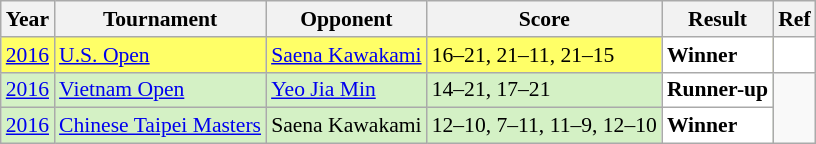<table class="sortable wikitable" style="font-size: 90%;">
<tr>
<th>Year</th>
<th>Tournament</th>
<th>Opponent</th>
<th>Score</th>
<th>Result</th>
<th>Ref</th>
</tr>
<tr style="background:#FFFF67">
<td align="center"><a href='#'>2016</a></td>
<td align="left"><a href='#'>U.S. Open</a></td>
<td align="left"> <a href='#'>Saena Kawakami</a></td>
<td align="left">16–21, 21–11, 21–15</td>
<td style="text-align:left; background:white"> <strong>Winner</strong></td>
<td style="text-align:center; background:white"></td>
</tr>
<tr style="background:#D4F1C5">
<td align="center"><a href='#'>2016</a></td>
<td align="left"><a href='#'>Vietnam Open</a></td>
<td align="left"> <a href='#'>Yeo Jia Min</a></td>
<td align="left">14–21, 17–21</td>
<td style="text-align:left; background:white"> <strong>Runner-up</strong></td>
</tr>
<tr style="background:#D4F1C5">
<td align="center"><a href='#'>2016</a></td>
<td align="left"><a href='#'>Chinese Taipei Masters</a></td>
<td align="left"> Saena Kawakami</td>
<td align="left">12–10, 7–11, 11–9, 12–10</td>
<td style="text-align:left; background:white"> <strong>Winner</strong></td>
</tr>
</table>
